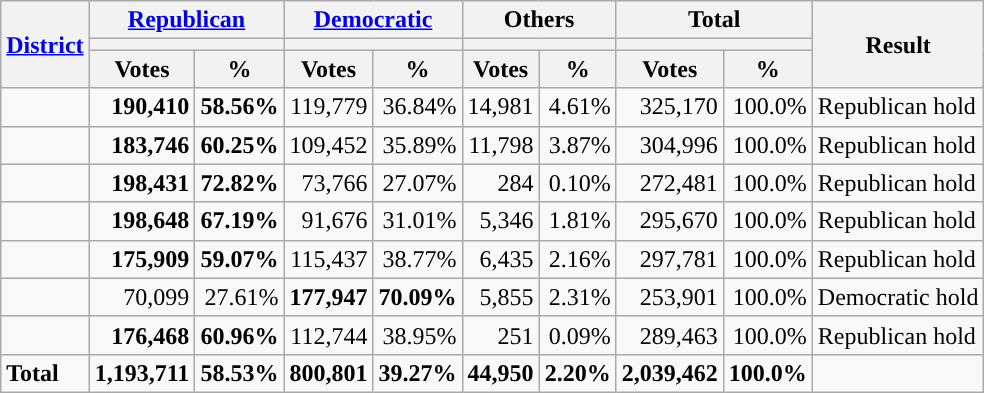<table class="wikitable plainrowheaders sortable" style="font-size:100%; text-align:right;">
<tr>
<th scope=col rowspan=3><a href='#'>District</a></th>
<th scope=col colspan=2><a href='#'>Republican</a></th>
<th scope=col colspan=2><a href='#'>Democratic</a></th>
<th scope=col colspan=2>Others</th>
<th scope=col colspan=2>Total</th>
<th scope=col rowspan=3>Result</th>
</tr>
<tr>
<th scope=col colspan=2 style="background:"></th>
<th scope=col colspan=2 style="background:"></th>
<th scope=col colspan=2></th>
<th scope=col colspan=2></th>
</tr>
<tr>
<th scope=col data-sort-type="number">Votes</th>
<th scope=col data-sort-type="number">%</th>
<th scope=col data-sort-type="number">Votes</th>
<th scope=col data-sort-type="number">%</th>
<th scope=col data-sort-type="number">Votes</th>
<th scope=col data-sort-type="number">%</th>
<th scope=col data-sort-type="number">Votes</th>
<th scope=col data-sort-type="number">%</th>
</tr>
<tr>
<td align=left></td>
<td><strong>190,410</strong></td>
<td><strong>58.56%</strong></td>
<td>119,779</td>
<td>36.84%</td>
<td>14,981</td>
<td>4.61%</td>
<td>325,170</td>
<td>100.0%</td>
<td align=left>Republican hold</td>
</tr>
<tr>
<td align=left></td>
<td><strong>183,746</strong></td>
<td><strong>60.25%</strong></td>
<td>109,452</td>
<td>35.89%</td>
<td>11,798</td>
<td>3.87%</td>
<td>304,996</td>
<td>100.0%</td>
<td align=left>Republican hold</td>
</tr>
<tr>
<td align=left></td>
<td><strong>198,431</strong></td>
<td><strong>72.82%</strong></td>
<td>73,766</td>
<td>27.07%</td>
<td>284</td>
<td>0.10%</td>
<td>272,481</td>
<td>100.0%</td>
<td align=left>Republican hold</td>
</tr>
<tr>
<td align=left></td>
<td><strong>198,648</strong></td>
<td><strong>67.19%</strong></td>
<td>91,676</td>
<td>31.01%</td>
<td>5,346</td>
<td>1.81%</td>
<td>295,670</td>
<td>100.0%</td>
<td align=left>Republican hold</td>
</tr>
<tr>
<td align=left></td>
<td><strong>175,909</strong></td>
<td><strong>59.07%</strong></td>
<td>115,437</td>
<td>38.77%</td>
<td>6,435</td>
<td>2.16%</td>
<td>297,781</td>
<td>100.0%</td>
<td align=left>Republican hold</td>
</tr>
<tr>
<td align=left></td>
<td>70,099</td>
<td>27.61%</td>
<td><strong>177,947</strong></td>
<td><strong>70.09%</strong></td>
<td>5,855</td>
<td>2.31%</td>
<td>253,901</td>
<td>100.0%</td>
<td align=left>Democratic hold</td>
</tr>
<tr>
<td align=left></td>
<td><strong>176,468</strong></td>
<td><strong>60.96%</strong></td>
<td>112,744</td>
<td>38.95%</td>
<td>251</td>
<td>0.09%</td>
<td>289,463</td>
<td>100.0%</td>
<td align=left>Republican hold</td>
</tr>
<tr class="sortbottom" style="font-weight:bold">
<td align=left>Total</td>
<td>1,193,711</td>
<td>58.53%</td>
<td>800,801</td>
<td>39.27%</td>
<td>44,950</td>
<td>2.20%</td>
<td>2,039,462</td>
<td>100.0%</td>
<td></td>
</tr>
</table>
